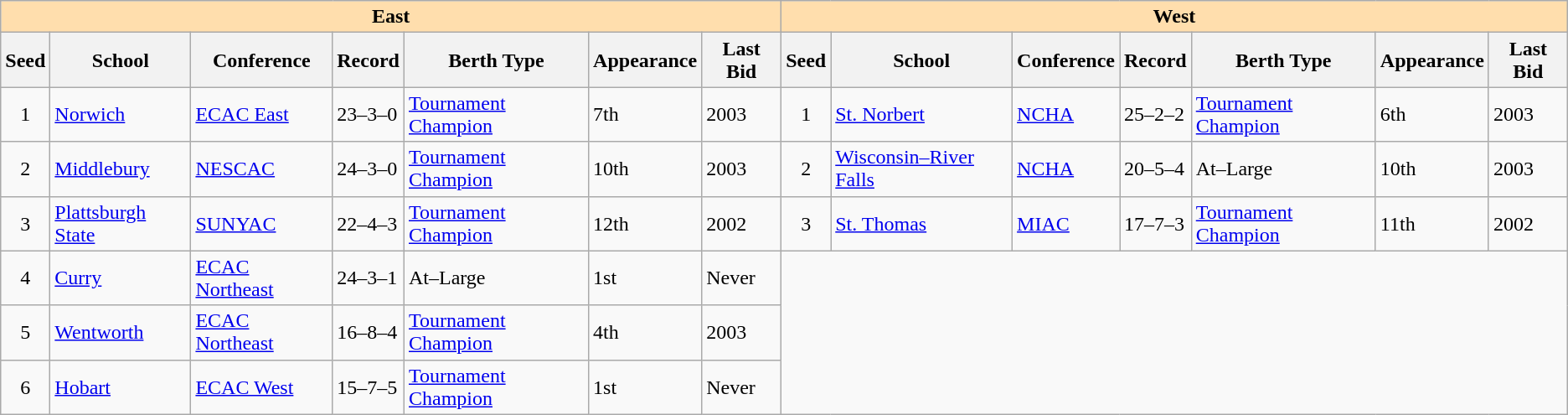<table class="wikitable">
<tr>
<th colspan="7" style="background:#ffdead;">East</th>
<th colspan="7" style="background:#ffdead;">West</th>
</tr>
<tr>
<th>Seed</th>
<th>School</th>
<th>Conference</th>
<th>Record</th>
<th>Berth Type</th>
<th>Appearance</th>
<th>Last Bid</th>
<th>Seed</th>
<th>School</th>
<th>Conference</th>
<th>Record</th>
<th>Berth Type</th>
<th>Appearance</th>
<th>Last Bid</th>
</tr>
<tr>
<td align=center>1</td>
<td><a href='#'>Norwich</a></td>
<td><a href='#'>ECAC East</a></td>
<td>23–3–0</td>
<td><a href='#'>Tournament Champion</a></td>
<td>7th</td>
<td>2003</td>
<td align=center>1</td>
<td><a href='#'>St. Norbert</a></td>
<td><a href='#'>NCHA</a></td>
<td>25–2–2</td>
<td><a href='#'>Tournament Champion</a></td>
<td>6th</td>
<td>2003</td>
</tr>
<tr>
<td align=center>2</td>
<td><a href='#'>Middlebury</a></td>
<td><a href='#'>NESCAC</a></td>
<td>24–3–0</td>
<td><a href='#'>Tournament Champion</a></td>
<td>10th</td>
<td>2003</td>
<td align=center>2</td>
<td><a href='#'>Wisconsin–River Falls</a></td>
<td><a href='#'>NCHA</a></td>
<td>20–5–4</td>
<td>At–Large</td>
<td>10th</td>
<td>2003</td>
</tr>
<tr>
<td align=center>3</td>
<td><a href='#'>Plattsburgh State</a></td>
<td><a href='#'>SUNYAC</a></td>
<td>22–4–3</td>
<td><a href='#'>Tournament Champion</a></td>
<td>12th</td>
<td>2002</td>
<td align=center>3</td>
<td><a href='#'>St. Thomas</a></td>
<td><a href='#'>MIAC</a></td>
<td>17–7–3</td>
<td><a href='#'>Tournament Champion</a></td>
<td>11th</td>
<td>2002</td>
</tr>
<tr>
<td align=center>4</td>
<td><a href='#'>Curry</a></td>
<td><a href='#'>ECAC Northeast</a></td>
<td>24–3–1</td>
<td>At–Large</td>
<td>1st</td>
<td>Never</td>
</tr>
<tr>
<td align=center>5</td>
<td><a href='#'>Wentworth</a></td>
<td><a href='#'>ECAC Northeast</a></td>
<td>16–8–4</td>
<td><a href='#'>Tournament Champion</a></td>
<td>4th</td>
<td>2003</td>
</tr>
<tr>
<td align=center>6</td>
<td><a href='#'>Hobart</a></td>
<td><a href='#'>ECAC West</a></td>
<td>15–7–5</td>
<td><a href='#'>Tournament Champion</a></td>
<td>1st</td>
<td>Never</td>
</tr>
</table>
